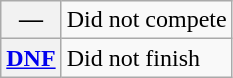<table class="wikitable">
<tr>
<th scope="row">—</th>
<td>Did not compete</td>
</tr>
<tr>
<th scope="row"><a href='#'>DNF</a></th>
<td>Did not finish</td>
</tr>
</table>
